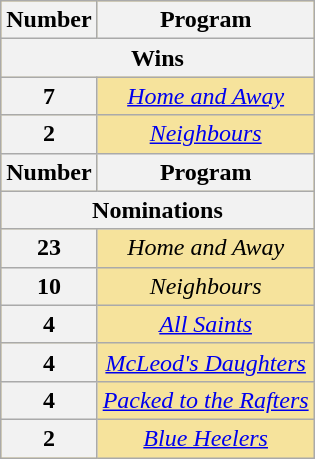<table class="wikitable" rowspan="2" style="text-align:center; background: #f6e39c">
<tr>
<th scope="col" style="width:55px;">Number</th>
<th scope="col" style="text-align:center;">Program</th>
</tr>
<tr>
<th colspan="2">Wins</th>
</tr>
<tr>
<th scope="row" style="text-align:center;">7</th>
<td><em><a href='#'>Home and Away</a></em></td>
</tr>
<tr>
<th scope="row" style="text-align:center;">2</th>
<td><em><a href='#'>Neighbours</a></em></td>
</tr>
<tr>
<th scope="col" style="width:55px;">Number</th>
<th scope="col" style="text-align:center;">Program</th>
</tr>
<tr>
<th colspan="2">Nominations</th>
</tr>
<tr>
<th scope="row" style="text-align:center;">23</th>
<td><em>Home and Away</em></td>
</tr>
<tr>
<th scope="row" style="text-align:center;">10</th>
<td><em>Neighbours</em></td>
</tr>
<tr>
<th scope="row" style="text-align:center;">4</th>
<td><em><a href='#'>All Saints</a></em></td>
</tr>
<tr>
<th scope="row" style="text-align:center;">4</th>
<td><em><a href='#'>McLeod's Daughters</a></em></td>
</tr>
<tr>
<th scope="row" style="text-align:center;">4</th>
<td><em><a href='#'>Packed to the Rafters</a></em></td>
</tr>
<tr>
<th scope="row" style="text-align:center;">2</th>
<td><em><a href='#'>Blue Heelers</a></em></td>
</tr>
</table>
